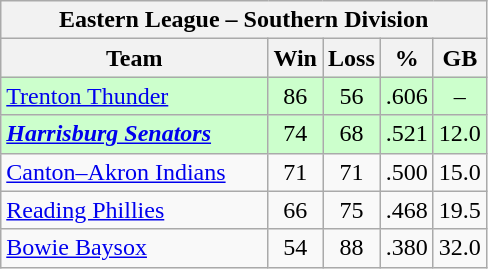<table class="wikitable">
<tr>
<th colspan="5">Eastern League – Southern Division</th>
</tr>
<tr>
<th width="55%">Team</th>
<th>Win</th>
<th>Loss</th>
<th>%</th>
<th>GB</th>
</tr>
<tr align=center bgcolor="#CCFFCC">
<td align=left><a href='#'>Trenton Thunder</a></td>
<td>86</td>
<td>56</td>
<td>.606</td>
<td>–</td>
</tr>
<tr align=center bgcolor="#CCFFCC">
<td align=left><strong><em><a href='#'>Harrisburg Senators</a></em></strong></td>
<td>74</td>
<td>68</td>
<td>.521</td>
<td>12.0</td>
</tr>
<tr align=center>
<td align=left><a href='#'>Canton–Akron Indians</a></td>
<td>71</td>
<td>71</td>
<td>.500</td>
<td>15.0</td>
</tr>
<tr align=center>
<td align=left><a href='#'>Reading Phillies</a></td>
<td>66</td>
<td>75</td>
<td>.468</td>
<td>19.5</td>
</tr>
<tr align=center>
<td align=left><a href='#'>Bowie Baysox</a></td>
<td>54</td>
<td>88</td>
<td>.380</td>
<td>32.0</td>
</tr>
</table>
